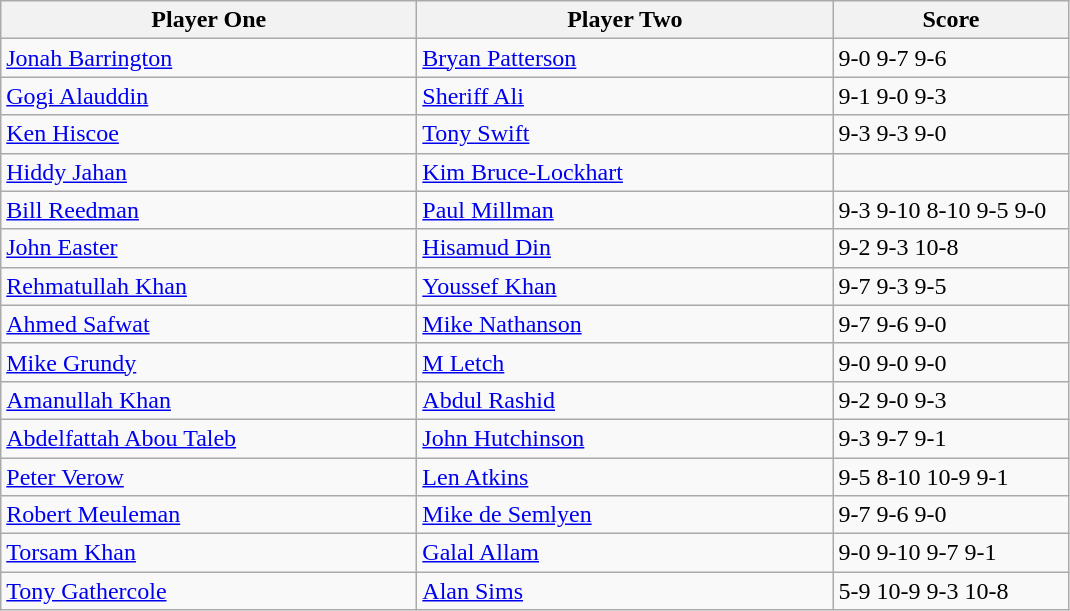<table class="wikitable">
<tr>
<th width=270>Player One</th>
<th width=270>Player Two</th>
<th width=150>Score</th>
</tr>
<tr>
<td> <a href='#'>Jonah Barrington</a></td>
<td> <a href='#'>Bryan Patterson</a></td>
<td>9-0 9-7 9-6</td>
</tr>
<tr>
<td> <a href='#'>Gogi Alauddin</a></td>
<td> <a href='#'>Sheriff Ali</a></td>
<td>9-1 9-0 9-3</td>
</tr>
<tr>
<td> <a href='#'>Ken Hiscoe</a></td>
<td> <a href='#'>Tony Swift</a></td>
<td>9-3 9-3 9-0</td>
</tr>
<tr>
<td> <a href='#'>Hiddy Jahan</a></td>
<td> <a href='#'>Kim Bruce-Lockhart</a></td>
<td></td>
</tr>
<tr>
<td> <a href='#'>Bill Reedman</a></td>
<td> <a href='#'>Paul Millman</a></td>
<td>9-3 9-10 8-10 9-5 9-0</td>
</tr>
<tr>
<td> <a href='#'>John Easter</a></td>
<td> <a href='#'>Hisamud Din</a></td>
<td>9-2 9-3 10-8</td>
</tr>
<tr>
<td> <a href='#'>Rehmatullah Khan</a></td>
<td> <a href='#'>Youssef Khan</a></td>
<td>9-7 9-3 9-5</td>
</tr>
<tr>
<td> <a href='#'>Ahmed Safwat</a></td>
<td> <a href='#'>Mike Nathanson</a></td>
<td>9-7 9-6 9-0</td>
</tr>
<tr>
<td> <a href='#'>Mike Grundy</a></td>
<td> <a href='#'>M Letch</a></td>
<td>9-0 9-0 9-0</td>
</tr>
<tr>
<td> <a href='#'>Amanullah Khan</a></td>
<td> <a href='#'>Abdul Rashid</a></td>
<td>9-2 9-0 9-3</td>
</tr>
<tr>
<td> <a href='#'>Abdelfattah Abou Taleb</a></td>
<td> <a href='#'>John Hutchinson</a></td>
<td>9-3 9-7 9-1</td>
</tr>
<tr>
<td> <a href='#'>Peter Verow</a></td>
<td> <a href='#'>Len Atkins</a></td>
<td>9-5 8-10 10-9 9-1</td>
</tr>
<tr>
<td> <a href='#'>Robert Meuleman</a></td>
<td> <a href='#'>Mike de Semlyen</a></td>
<td>9-7 9-6 9-0</td>
</tr>
<tr>
<td> <a href='#'>Torsam Khan</a></td>
<td> <a href='#'>Galal Allam</a></td>
<td>9-0 9-10 9-7 9-1</td>
</tr>
<tr>
<td> <a href='#'>Tony Gathercole</a></td>
<td> <a href='#'>Alan Sims</a></td>
<td>5-9 10-9 9-3 10-8</td>
</tr>
</table>
